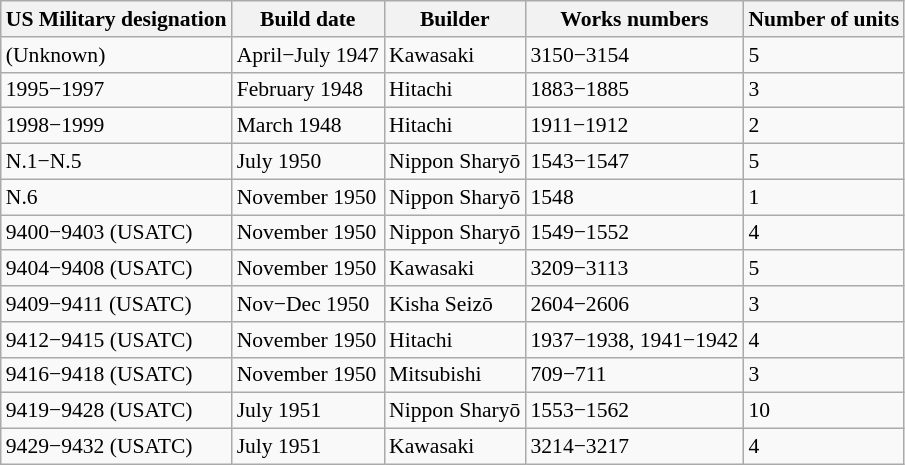<table class="wikitable" style="font-size:90%;">
<tr>
<th>US Military designation</th>
<th>Build date</th>
<th>Builder</th>
<th>Works numbers</th>
<th>Number of units</th>
</tr>
<tr>
<td>(Unknown)</td>
<td>April−July 1947</td>
<td>Kawasaki</td>
<td>3150−3154</td>
<td>5</td>
</tr>
<tr>
<td>1995−1997</td>
<td>February 1948</td>
<td>Hitachi</td>
<td>1883−1885</td>
<td>3</td>
</tr>
<tr>
<td>1998−1999</td>
<td>March 1948</td>
<td>Hitachi</td>
<td>1911−1912</td>
<td>2</td>
</tr>
<tr>
<td>N.1−N.5</td>
<td>July 1950</td>
<td>Nippon Sharyō</td>
<td>1543−1547</td>
<td>5</td>
</tr>
<tr>
<td>N.6</td>
<td>November 1950</td>
<td>Nippon Sharyō</td>
<td>1548</td>
<td>1</td>
</tr>
<tr>
<td>9400−9403 (USATC)</td>
<td>November 1950</td>
<td>Nippon Sharyō</td>
<td>1549−1552</td>
<td>4</td>
</tr>
<tr>
<td>9404−9408 (USATC)</td>
<td>November 1950</td>
<td>Kawasaki</td>
<td>3209−3113</td>
<td>5</td>
</tr>
<tr>
<td>9409−9411 (USATC)</td>
<td>Nov−Dec 1950</td>
<td>Kisha Seizō</td>
<td>2604−2606</td>
<td>3</td>
</tr>
<tr>
<td>9412−9415 (USATC)</td>
<td>November 1950</td>
<td>Hitachi</td>
<td>1937−1938, 1941−1942</td>
<td>4</td>
</tr>
<tr>
<td>9416−9418 (USATC)</td>
<td>November 1950</td>
<td>Mitsubishi</td>
<td>709−711</td>
<td>3</td>
</tr>
<tr>
<td>9419−9428 (USATC)</td>
<td>July 1951</td>
<td>Nippon Sharyō</td>
<td>1553−1562</td>
<td>10</td>
</tr>
<tr>
<td>9429−9432 (USATC)</td>
<td>July 1951</td>
<td>Kawasaki</td>
<td>3214−3217</td>
<td>4</td>
</tr>
</table>
